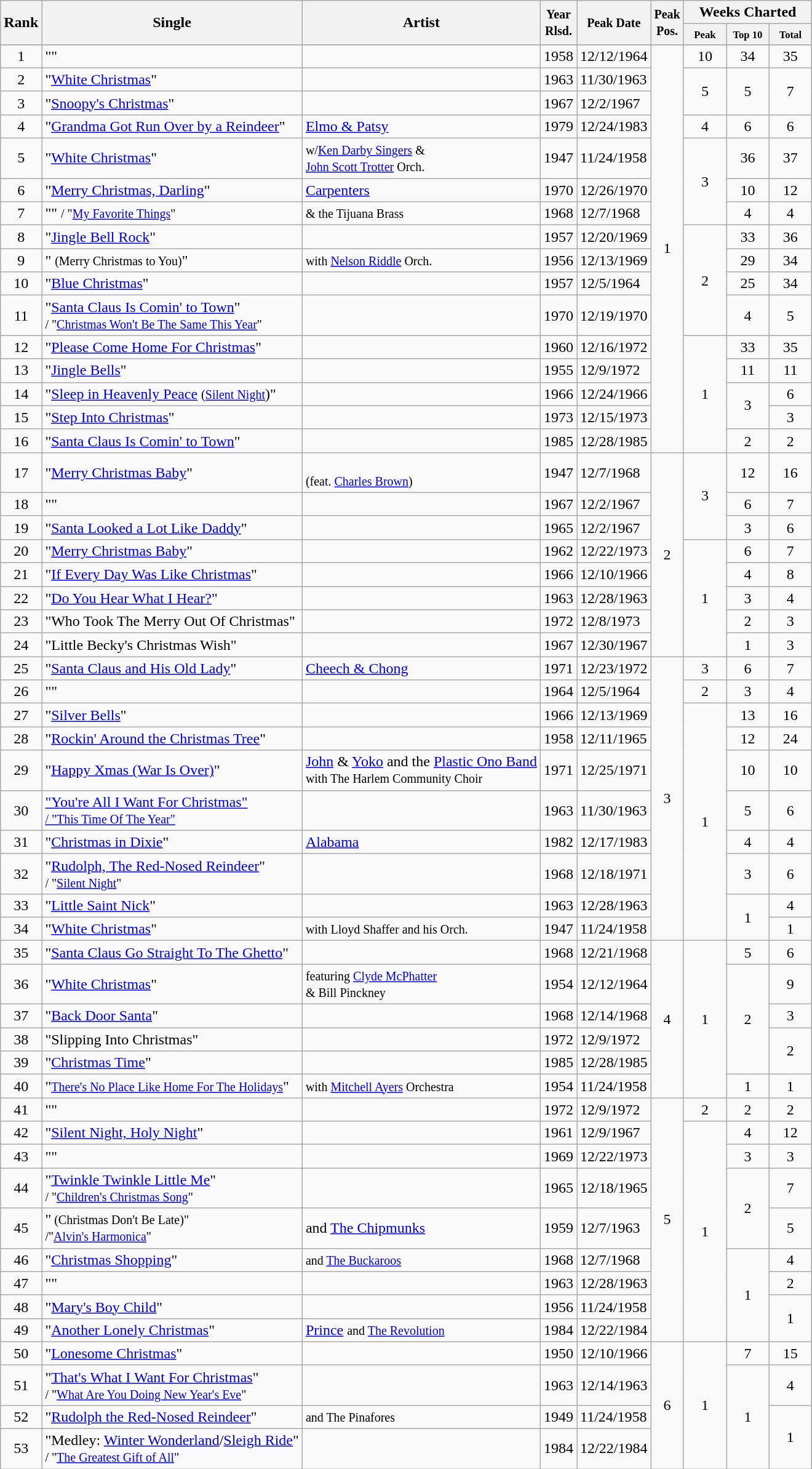<table class="wikitable sortable plainrowheaders">
<tr>
<th rowspan="2">Rank</th>
<th rowspan="2">Single</th>
<th rowspan="2">Artist</th>
<th rowspan="2"><small>Year<br>Rlsd.</small></th>
<th rowspan="2"><small>Peak Date</small></th>
<th rowspan="2"><small>Peak<br>Pos.</small></th>
<th colspan="3">Weeks Charted</th>
</tr>
<tr style="font-size:smaller;">
<th width="40"><small>Peak</small></th>
<th width="40"><small>Top 10</small></th>
<th width="40"><small>Total</small></th>
</tr>
<tr style="font-size:larger;">
</tr>
<tr>
<td align="center">1</td>
<td>""</td>
<td></td>
<td align="center">1958</td>
<td>12/12/1964</td>
<td rowspan="16" align="center">1</td>
<td align="center">10</td>
<td align="center">34</td>
<td align="center">35</td>
</tr>
<tr>
<td align="center">2</td>
<td>"<a href='#'>White Christmas</a>"</td>
<td></td>
<td align="center">1963</td>
<td>11/30/1963</td>
<td rowspan="2" align="center">5</td>
<td rowspan="2" align="center">5</td>
<td rowspan="2" align="center">7</td>
</tr>
<tr>
<td align="center">3</td>
<td>"<a href='#'>Snoopy's Christmas</a>"</td>
<td></td>
<td align="center">1967</td>
<td>12/2/1967</td>
</tr>
<tr>
<td align="center">4</td>
<td>"<a href='#'>Grandma Got Run Over by a Reindeer</a>"</td>
<td><a href='#'>Elmo & Patsy</a></td>
<td align="center">1979</td>
<td>12/24/1983</td>
<td align="center">4</td>
<td align="center">6</td>
<td align="center">6</td>
</tr>
<tr>
<td align="center">5</td>
<td>"<a href='#'>White Christmas</a>"</td>
<td> <small>w/<a href='#'>Ken Darby Singers</a> &<br><a href='#'>John Scott Trotter</a> Orch.</small></td>
<td align="center">1947</td>
<td>11/24/1958</td>
<td rowspan="3" align="center">3</td>
<td align="center">36</td>
<td align="center">37</td>
</tr>
<tr>
<td align="center">6</td>
<td>"<a href='#'>Merry Christmas, Darling</a>"</td>
<td><a href='#'>Carpenters</a></td>
<td align="center">1970</td>
<td>12/26/1970</td>
<td align="center">10</td>
<td align="center">12</td>
</tr>
<tr>
<td align="center">7</td>
<td>"" <small>/ "<a href='#'>My Favorite Things</a>"</small></td>
<td> <small>& the Tijuana Brass</small></td>
<td align="center">1968</td>
<td>12/7/1968</td>
<td align="center">4</td>
<td align="center">4</td>
</tr>
<tr>
<td align="center">8</td>
<td>"<a href='#'>Jingle Bell Rock</a>"</td>
<td></td>
<td align="center">1957</td>
<td>12/20/1969</td>
<td rowspan="4" align="center">2</td>
<td align="center">33</td>
<td align="center">36</td>
</tr>
<tr>
<td align="center">9</td>
<td>" <small>(Merry Christmas to You)</small>"</td>
<td> <small>with <a href='#'>Nelson Riddle</a> Orch.</small></td>
<td align="center">1956</td>
<td>12/13/1969</td>
<td align="center">29</td>
<td align="center">34</td>
</tr>
<tr>
<td align="center">10</td>
<td>"<a href='#'>Blue Christmas</a>"  </td>
<td></td>
<td align="center">1957</td>
<td>12/5/1964</td>
<td align="center">25</td>
<td align="center">34</td>
</tr>
<tr>
<td align="center">11</td>
<td>"<a href='#'>Santa Claus Is Comin' to Town</a>" <small><br>/ "<a href='#'>Christmas Won't Be The Same This Year</a>"</small></td>
<td></td>
<td align="center">1970</td>
<td>12/19/1970</td>
<td align="center">4</td>
<td align="center">5</td>
</tr>
<tr>
<td align="center">12</td>
<td>"<a href='#'>Please Come Home For Christmas</a>"</td>
<td></td>
<td align="center">1960</td>
<td>12/16/1972</td>
<td rowspan="5" align="center">1</td>
<td align="center">33</td>
<td align="center">35</td>
</tr>
<tr>
<td align="center">13</td>
<td>"<a href='#'>Jingle Bells</a>"</td>
<td></td>
<td align="center">1955</td>
<td>12/9/1972</td>
<td align="center">11</td>
<td align="center">11</td>
</tr>
<tr>
<td align="center">14</td>
<td>"<a href='#'>Sleep in Heavenly Peace</a> <small>(<a href='#'>Silent Night</a></small>)"</td>
<td></td>
<td align="center">1966</td>
<td>12/24/1966</td>
<td rowspan="2" align="center">3</td>
<td align="center">6</td>
</tr>
<tr>
<td align="center">15</td>
<td>"<a href='#'>Step Into Christmas</a>"</td>
<td></td>
<td align="center">1973</td>
<td>12/15/1973</td>
<td align="center">3</td>
</tr>
<tr>
<td align="center">16</td>
<td>"<a href='#'>Santa Claus Is Comin' to Town</a>"</td>
<td></td>
<td align="center">1985</td>
<td>12/28/1985</td>
<td align="center">2</td>
<td align="center">2</td>
</tr>
<tr>
<td align="center">17</td>
<td>"<a href='#'>Merry Christmas Baby</a>"</td>
<td><br><small>(feat. <a href='#'>Charles Brown</a>)</small></td>
<td align="center">1947</td>
<td>12/7/1968</td>
<td rowspan="8" align="center">2</td>
<td rowspan="3" align="center">3</td>
<td align="center">12</td>
<td align="center">16</td>
</tr>
<tr>
<td align="center">18</td>
<td>""</td>
<td></td>
<td align="center">1967</td>
<td>12/2/1967</td>
<td align="center">6</td>
<td align="center">7</td>
</tr>
<tr>
<td align="center">19</td>
<td>"<a href='#'>Santa Looked a Lot Like Daddy</a>"</td>
<td></td>
<td align="center">1965</td>
<td>12/2/1967</td>
<td align="center">3</td>
<td align="center">6</td>
</tr>
<tr>
<td align="center">20</td>
<td>"<a href='#'>Merry Christmas Baby</a>"</td>
<td></td>
<td align="center">1962</td>
<td>12/22/1973</td>
<td rowspan="5" align="center">1</td>
<td align="center">6</td>
<td align="center">7</td>
</tr>
<tr>
<td align="center">21</td>
<td>"<a href='#'>If Every Day Was Like Christmas</a>"</td>
<td></td>
<td align="center">1966</td>
<td>12/10/1966</td>
<td align="center">4</td>
<td align="center">8</td>
</tr>
<tr>
<td align="center">22</td>
<td>"<a href='#'>Do You Hear What I Hear?</a>"</td>
<td></td>
<td align="center">1963</td>
<td>12/28/1963</td>
<td align="center">3</td>
<td align="center">4</td>
</tr>
<tr>
<td align="center">23</td>
<td>"Who Took The Merry Out Of Christmas"</td>
<td></td>
<td align="center">1972</td>
<td>12/8/1973</td>
<td align="center">2</td>
<td align="center">3</td>
</tr>
<tr>
<td align="center">24</td>
<td>"Little Becky's Christmas Wish"</td>
<td></td>
<td align="center">1967</td>
<td>12/30/1967</td>
<td align="center">1</td>
<td align="center">3</td>
</tr>
<tr>
<td align="center">25</td>
<td>"<a href='#'>Santa Claus and His Old Lady</a>"</td>
<td><a href='#'>Cheech & Chong</a></td>
<td align="center">1971</td>
<td>12/23/1972</td>
<td rowspan="10" align="center">3</td>
<td align="center">3</td>
<td align="center">6</td>
<td align="center">7</td>
</tr>
<tr>
<td align="center">26</td>
<td>""</td>
<td></td>
<td align="center">1964</td>
<td>12/5/1964</td>
<td align="center">2</td>
<td align="center">3</td>
<td align="center">4</td>
</tr>
<tr>
<td align="center">27</td>
<td>"<a href='#'>Silver Bells</a>"</td>
<td></td>
<td align="center">1966</td>
<td>12/13/1969</td>
<td rowspan="8" align="center">1</td>
<td align="center">13</td>
<td align="center">16</td>
</tr>
<tr>
<td align="center">28</td>
<td>"<a href='#'>Rockin' Around the Christmas Tree</a>"</td>
<td></td>
<td align="center">1958</td>
<td>12/11/1965</td>
<td align="center">12</td>
<td align="center">24</td>
</tr>
<tr>
<td align="center">29</td>
<td>"<a href='#'>Happy Xmas (War Is Over)</a>"</td>
<td><a href='#'>John</a> & <a href='#'>Yoko</a> and the <a href='#'>Plastic Ono Band</a><br><small>with The Harlem Community Choir</small></td>
<td align="center">1971</td>
<td>12/25/1971</td>
<td align="center">10</td>
<td align="center">10</td>
</tr>
<tr>
<td align="center">30</td>
<td><a href='#'>"You're All I Want For Christmas"<br><small>/ "This Time Of The Year"</small></a></td>
<td></td>
<td align="center">1963</td>
<td>11/30/1963</td>
<td align="center">5</td>
<td align="center">6</td>
</tr>
<tr>
<td align="center">31</td>
<td>"<a href='#'>Christmas in Dixie</a>"</td>
<td><a href='#'>Alabama</a></td>
<td align="center">1982</td>
<td>12/17/1983</td>
<td align="center">4</td>
<td align="center">4</td>
</tr>
<tr>
<td align="center">32</td>
<td>"<a href='#'>Rudolph, The Red-Nosed Reindeer</a>" <br><small>/ "<a href='#'>Silent Night</a>"</small></td>
<td></td>
<td align="center">1968</td>
<td>12/18/1971</td>
<td align="center">3</td>
<td align="center">6</td>
</tr>
<tr>
<td align="center">33</td>
<td>"<a href='#'>Little Saint Nick</a>"</td>
<td></td>
<td align="center">1963</td>
<td>12/28/1963</td>
<td rowspan="2" align="center">1</td>
<td align="center">4</td>
</tr>
<tr>
<td align="center">34</td>
<td>"<a href='#'>White Christmas</a>"</td>
<td> <small>with Lloyd Shaffer and his Orch.</small></td>
<td align="center">1947</td>
<td>11/24/1958</td>
<td align="center">1</td>
</tr>
<tr>
<td align="center">35</td>
<td>"<a href='#'>Santa Claus Go Straight To The Ghetto</a>"</td>
<td></td>
<td align="center">1968</td>
<td>12/21/1968</td>
<td rowspan="6" align="center">4</td>
<td rowspan="6" align="center">1</td>
<td align="center">5</td>
<td align="center">6</td>
</tr>
<tr>
<td align="center">36</td>
<td>"<a href='#'>White Christmas</a>"</td>
<td><small>featuring <a href='#'>Clyde McPhatter</a><br>& Bill Pinckney</small></td>
<td align="center">1954</td>
<td>12/12/1964</td>
<td rowspan="4" align="center">2</td>
<td align="center">9</td>
</tr>
<tr>
<td align="center">37</td>
<td>"<a href='#'>Back Door Santa</a>"</td>
<td></td>
<td align="center">1968</td>
<td>12/14/1968</td>
<td align="center">3</td>
</tr>
<tr>
<td align="center">38</td>
<td>"Slipping Into Christmas"</td>
<td></td>
<td align="center">1972</td>
<td>12/9/1972</td>
<td rowspan="2" align="center">2</td>
</tr>
<tr>
<td align="center">39</td>
<td>"<a href='#'>Christmas Time</a>"</td>
<td></td>
<td align="center">1985</td>
<td>12/28/1985</td>
</tr>
<tr>
<td align="center">40</td>
<td>"<a href='#'><small>There's No Place Like Home For The Holidays</small></a>"</td>
<td> <small>with <a href='#'>Mitchell Ayers</a> Orchestra</small></td>
<td align="center">1954</td>
<td>11/24/1958</td>
<td align="center">1</td>
<td align="center">1</td>
</tr>
<tr>
<td align="center">41</td>
<td>""</td>
<td></td>
<td align="center">1972</td>
<td>12/9/1972</td>
<td rowspan="9" align="center">5</td>
<td align="center">2</td>
<td align="center">2</td>
<td align="center">2</td>
</tr>
<tr>
<td align="center">42</td>
<td>"<a href='#'>Silent Night, Holy Night</a>"</td>
<td></td>
<td align="center">1961</td>
<td>12/9/1967</td>
<td rowspan="8" align="center">1</td>
<td align="center">4</td>
<td align="center">12</td>
</tr>
<tr>
<td align="center">43</td>
<td>""</td>
<td></td>
<td align="center">1969</td>
<td>12/22/1973</td>
<td align="center">3</td>
<td align="center">3</td>
</tr>
<tr>
<td align="center">44</td>
<td>"<a href='#'>Twinkle Twinkle Little Me</a>"<br><small>/ "<a href='#'>Children's Christmas Song</a>"</small></td>
<td></td>
<td align="center">1965</td>
<td>12/18/1965</td>
<td rowspan="2" align="center">2</td>
<td align="center">7</td>
</tr>
<tr>
<td align="center">45</td>
<td>"<small> (Christmas Don't Be Late)"<br>/"<a href='#'>Alvin's Harmonica</a>"</small></td>
<td> and <a href='#'>The Chipmunks</a></td>
<td align="center">1959</td>
<td>12/7/1963</td>
<td align="center">5</td>
</tr>
<tr>
<td align="center">46</td>
<td>"<a href='#'>Christmas Shopping</a>"</td>
<td> <small>and <a href='#'>The Buckaroos</a></small></td>
<td align="center">1968</td>
<td>12/7/1968</td>
<td rowspan="4" align="center">1</td>
<td align="center">4</td>
</tr>
<tr>
<td align="center">47</td>
<td>""</td>
<td></td>
<td align="center">1963</td>
<td>12/28/1963</td>
<td align="center">2</td>
</tr>
<tr>
<td align="center">48</td>
<td>"<a href='#'>Mary's Boy Child</a>"</td>
<td></td>
<td align="center">1956</td>
<td>11/24/1958</td>
<td rowspan="2" align="center">1</td>
</tr>
<tr>
<td align="center">49</td>
<td>"<a href='#'>Another Lonely Christmas</a>"</td>
<td><a href='#'>Prince</a> <small>and <a href='#'>The Revolution</a></small></td>
<td align="center">1984</td>
<td>12/22/1984</td>
</tr>
<tr>
<td align="center">50</td>
<td>"<a href='#'>Lonesome Christmas</a>"</td>
<td></td>
<td align="center">1950</td>
<td>12/10/1966</td>
<td rowspan="16" align="center">6</td>
<td rowspan="4" align="center">1</td>
<td align="center">7</td>
<td align="center">15</td>
</tr>
<tr>
<td align="center">51</td>
<td>"<a href='#'>That's What I Want For Christmas</a>"<br><small>/ "<a href='#'>What Are You Doing New Year's Eve</a>"</small></td>
<td></td>
<td align="center">1963</td>
<td>12/14/1963</td>
<td rowspan="3" align="center">1</td>
<td align="center">4</td>
</tr>
<tr>
<td align="center">52</td>
<td>"<a href='#'>Rudolph the Red-Nosed Reindeer</a>"</td>
<td> <small>and The Pinafores</small></td>
<td align="center">1949</td>
<td>11/24/1958</td>
<td rowspan="2" align="center">1</td>
</tr>
<tr>
<td align="center">53</td>
<td>"Medley: <a href='#'>Winter Wonderland</a>/<a href='#'>Sleigh Ride</a>"<br><small>/ "<a href='#'>The Greatest Gift of All</a>"</small></td>
<td></td>
<td align="center">1984</td>
<td>12/22/1984</td>
</tr>
</table>
